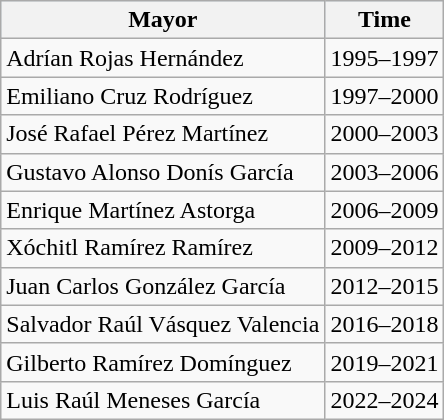<table class="wikitable">
<tr align=center style="background:#d8edff">
<th>Mayor</th>
<th>Time</th>
</tr>
<tr>
<td>Adrían Rojas Hernández</td>
<td>1995–1997</td>
</tr>
<tr>
<td>Emiliano Cruz Rodríguez</td>
<td>1997–2000</td>
</tr>
<tr>
<td>José Rafael Pérez Martínez</td>
<td>2000–2003</td>
</tr>
<tr>
<td>Gustavo Alonso Donís García</td>
<td>2003–2006</td>
</tr>
<tr>
<td>Enrique Martínez Astorga</td>
<td>2006–2009</td>
</tr>
<tr>
<td>Xóchitl Ramírez Ramírez</td>
<td>2009–2012</td>
</tr>
<tr>
<td>Juan Carlos González García</td>
<td>2012–2015</td>
</tr>
<tr>
<td>Salvador Raúl Vásquez Valencia</td>
<td>2016–2018</td>
</tr>
<tr>
<td>Gilberto Ramírez Domínguez</td>
<td>2019–2021</td>
</tr>
<tr>
<td>Luis Raúl Meneses García</td>
<td>2022–2024</td>
</tr>
</table>
